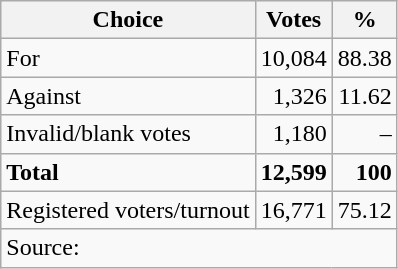<table class=wikitable style=text-align:right>
<tr>
<th>Choice</th>
<th>Votes</th>
<th>%</th>
</tr>
<tr>
<td align=left>For</td>
<td>10,084</td>
<td>88.38</td>
</tr>
<tr>
<td align=left>Against</td>
<td>1,326</td>
<td>11.62</td>
</tr>
<tr>
<td align=left>Invalid/blank votes</td>
<td>1,180</td>
<td>–</td>
</tr>
<tr>
<td align=left><strong>Total</strong></td>
<td><strong>12,599</strong></td>
<td><strong>100</strong></td>
</tr>
<tr>
<td align=left>Registered voters/turnout</td>
<td>16,771</td>
<td>75.12</td>
</tr>
<tr>
<td align=left colspan=3>Source: </td>
</tr>
</table>
